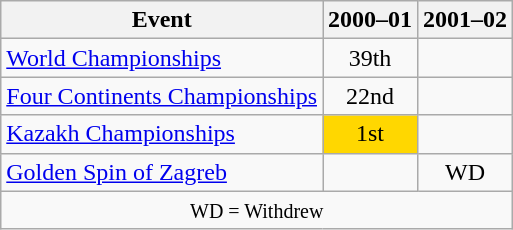<table class="wikitable" style="text-align:center">
<tr>
<th>Event</th>
<th>2000–01</th>
<th>2001–02</th>
</tr>
<tr>
<td align=left><a href='#'>World Championships</a></td>
<td>39th</td>
<td></td>
</tr>
<tr>
<td align=left><a href='#'>Four Continents Championships</a></td>
<td>22nd</td>
<td></td>
</tr>
<tr>
<td align=left><a href='#'>Kazakh Championships</a></td>
<td bgcolor=gold>1st</td>
<td></td>
</tr>
<tr>
<td align=left><a href='#'>Golden Spin of Zagreb</a></td>
<td></td>
<td>WD</td>
</tr>
<tr>
<td colspan=3 align=center><small> WD = Withdrew </small></td>
</tr>
</table>
